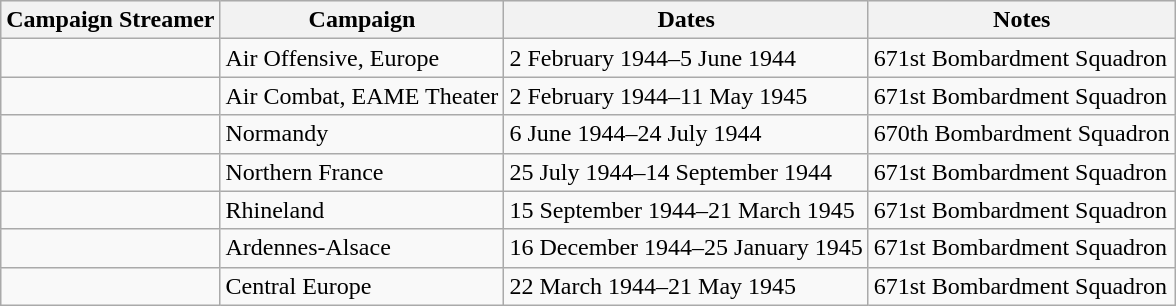<table class="wikitable">
<tr style="background:#efefef;">
<th>Campaign Streamer</th>
<th>Campaign</th>
<th>Dates</th>
<th>Notes</th>
</tr>
<tr>
<td></td>
<td>Air Offensive, Europe</td>
<td>2 February 1944–5 June 1944</td>
<td>671st Bombardment Squadron</td>
</tr>
<tr>
<td></td>
<td>Air Combat, EAME Theater</td>
<td>2 February 1944–11 May 1945</td>
<td>671st Bombardment Squadron</td>
</tr>
<tr>
<td></td>
<td>Normandy</td>
<td>6 June 1944–24 July 1944</td>
<td>670th Bombardment Squadron</td>
</tr>
<tr>
<td></td>
<td>Northern France</td>
<td>25 July 1944–14 September 1944</td>
<td>671st Bombardment Squadron</td>
</tr>
<tr>
<td></td>
<td>Rhineland</td>
<td>15 September 1944–21 March 1945</td>
<td>671st Bombardment Squadron</td>
</tr>
<tr +>
<td></td>
<td>Ardennes-Alsace</td>
<td>16 December 1944–25 January 1945</td>
<td>671st Bombardment Squadron</td>
</tr>
<tr>
<td></td>
<td>Central Europe</td>
<td>22 March 1944–21 May 1945</td>
<td>671st Bombardment Squadron</td>
</tr>
</table>
